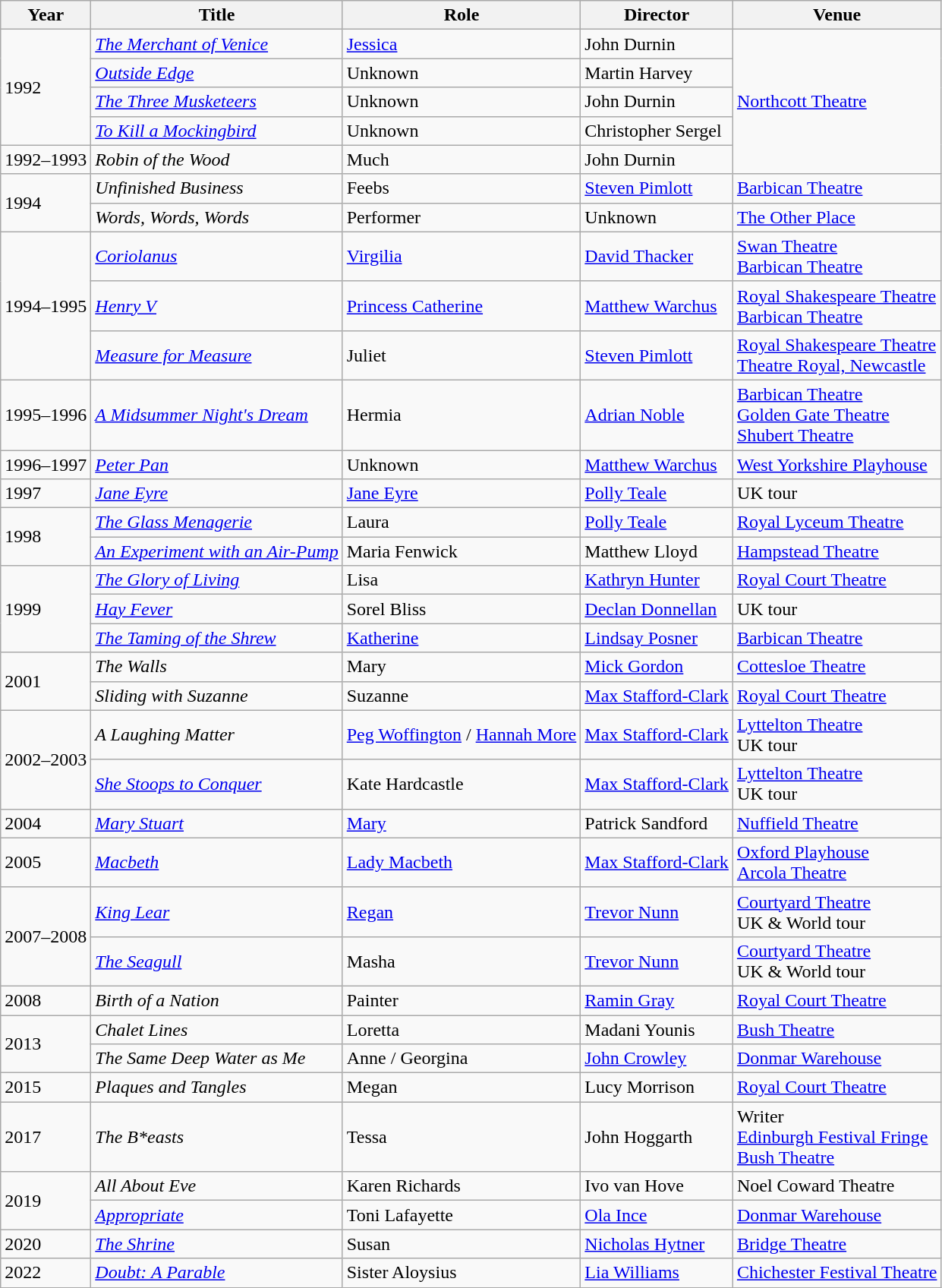<table class="wikitable sortable">
<tr>
<th>Year</th>
<th scope="col">Title</th>
<th>Role</th>
<th>Director</th>
<th class="unsortable">Venue</th>
</tr>
<tr>
<td rowspan="4">1992</td>
<td><em><a href='#'>The Merchant of Venice</a></em></td>
<td><a href='#'>Jessica</a></td>
<td>John Durnin</td>
<td rowspan="5"><a href='#'>Northcott Theatre</a></td>
</tr>
<tr>
<td><em><a href='#'>Outside Edge</a></em></td>
<td>Unknown</td>
<td>Martin Harvey</td>
</tr>
<tr>
<td><em><a href='#'>The Three Musketeers</a></em></td>
<td>Unknown</td>
<td>John Durnin</td>
</tr>
<tr>
<td><em><a href='#'>To Kill a Mockingbird</a></em></td>
<td>Unknown</td>
<td>Christopher Sergel</td>
</tr>
<tr>
<td>1992–1993</td>
<td><em>Robin of the Wood</em></td>
<td>Much</td>
<td>John Durnin</td>
</tr>
<tr>
<td rowspan="2">1994</td>
<td><em>Unfinished Business</em></td>
<td>Feebs</td>
<td><a href='#'>Steven Pimlott</a></td>
<td><a href='#'>Barbican Theatre</a></td>
</tr>
<tr>
<td><em>Words, Words, Words</em></td>
<td>Performer</td>
<td>Unknown</td>
<td><a href='#'>The Other Place</a></td>
</tr>
<tr>
<td rowspan="3">1994–1995</td>
<td><em><a href='#'>Coriolanus</a></em></td>
<td><a href='#'>Virgilia</a></td>
<td><a href='#'>David Thacker</a></td>
<td><a href='#'>Swan Theatre</a><br><a href='#'>Barbican Theatre</a></td>
</tr>
<tr>
<td><a href='#'><em>Henry V</em></a></td>
<td><a href='#'>Princess Catherine</a></td>
<td><a href='#'>Matthew Warchus</a></td>
<td><a href='#'>Royal Shakespeare Theatre</a><br><a href='#'>Barbican Theatre</a></td>
</tr>
<tr>
<td><em><a href='#'>Measure for Measure</a></em></td>
<td>Juliet</td>
<td><a href='#'>Steven Pimlott</a></td>
<td><a href='#'>Royal Shakespeare Theatre</a><br><a href='#'>Theatre Royal, Newcastle</a></td>
</tr>
<tr>
<td>1995–1996</td>
<td><em><a href='#'>A Midsummer Night's Dream</a></em></td>
<td>Hermia</td>
<td><a href='#'>Adrian Noble</a></td>
<td><a href='#'>Barbican Theatre</a><br><a href='#'>Golden Gate Theatre</a><br><a href='#'>Shubert Theatre</a></td>
</tr>
<tr>
<td>1996–1997</td>
<td><a href='#'><em>Peter Pan</em></a></td>
<td>Unknown</td>
<td><a href='#'>Matthew Warchus</a></td>
<td><a href='#'>West Yorkshire Playhouse</a></td>
</tr>
<tr>
<td>1997</td>
<td><em><a href='#'>Jane Eyre</a></em></td>
<td><a href='#'>Jane Eyre</a></td>
<td><a href='#'>Polly Teale</a></td>
<td>UK tour</td>
</tr>
<tr>
<td rowspan="2">1998</td>
<td><em><a href='#'>The Glass Menagerie</a></em></td>
<td>Laura</td>
<td><a href='#'>Polly Teale</a></td>
<td><a href='#'>Royal Lyceum Theatre</a></td>
</tr>
<tr>
<td><a href='#'><em>An Experiment with an Air-Pump</em></a></td>
<td>Maria Fenwick</td>
<td>Matthew Lloyd</td>
<td><a href='#'>Hampstead Theatre</a></td>
</tr>
<tr>
<td rowspan="3">1999</td>
<td><em><a href='#'>The Glory of Living</a></em></td>
<td>Lisa</td>
<td><a href='#'>Kathryn Hunter</a></td>
<td><a href='#'>Royal Court Theatre</a></td>
</tr>
<tr>
<td><a href='#'><em>Hay Fever</em></a></td>
<td>Sorel Bliss</td>
<td><a href='#'>Declan Donnellan</a></td>
<td>UK tour</td>
</tr>
<tr>
<td><em><a href='#'>The Taming of the Shrew</a></em></td>
<td><a href='#'>Katherine</a></td>
<td><a href='#'>Lindsay Posner</a></td>
<td><a href='#'>Barbican Theatre</a></td>
</tr>
<tr>
<td rowspan="2">2001</td>
<td><em>The Walls</em></td>
<td>Mary</td>
<td><a href='#'>Mick Gordon</a></td>
<td><a href='#'>Cottesloe Theatre</a></td>
</tr>
<tr>
<td><em>Sliding with Suzanne</em></td>
<td>Suzanne</td>
<td><a href='#'>Max Stafford-Clark</a></td>
<td><a href='#'>Royal Court Theatre</a></td>
</tr>
<tr>
<td rowspan="2">2002–2003</td>
<td><em>A Laughing Matter</em></td>
<td><a href='#'>Peg Woffington</a> / <a href='#'>Hannah More</a></td>
<td><a href='#'>Max Stafford-Clark</a></td>
<td><a href='#'>Lyttelton Theatre</a><br>UK tour<br></td>
</tr>
<tr>
<td><em><a href='#'>She Stoops to Conquer</a></em></td>
<td>Kate Hardcastle</td>
<td><a href='#'>Max Stafford-Clark</a></td>
<td><a href='#'>Lyttelton Theatre</a><br>UK tour<br></td>
</tr>
<tr>
<td>2004</td>
<td><a href='#'><em>Mary Stuart</em></a></td>
<td><a href='#'>Mary</a></td>
<td>Patrick Sandford</td>
<td><a href='#'>Nuffield Theatre</a></td>
</tr>
<tr>
<td>2005</td>
<td><em><a href='#'>Macbeth</a></em></td>
<td><a href='#'>Lady Macbeth</a></td>
<td><a href='#'>Max Stafford-Clark</a></td>
<td><a href='#'>Oxford Playhouse</a><br><a href='#'>Arcola Theatre</a><br></td>
</tr>
<tr>
<td rowspan="2">2007–2008</td>
<td><em><a href='#'>King Lear</a></em></td>
<td><a href='#'>Regan</a></td>
<td><a href='#'>Trevor Nunn</a></td>
<td><a href='#'>Courtyard Theatre</a><br> UK & World tour</td>
</tr>
<tr>
<td><em><a href='#'>The Seagull</a></em></td>
<td>Masha</td>
<td><a href='#'>Trevor Nunn</a></td>
<td><a href='#'>Courtyard Theatre</a><br>UK & World tour</td>
</tr>
<tr>
<td>2008</td>
<td><em>Birth of a Nation</em></td>
<td>Painter</td>
<td><a href='#'>Ramin Gray</a></td>
<td><a href='#'>Royal Court Theatre</a></td>
</tr>
<tr>
<td rowspan="2">2013</td>
<td><em>Chalet Lines</em></td>
<td>Loretta</td>
<td>Madani Younis</td>
<td><a href='#'>Bush Theatre</a></td>
</tr>
<tr>
<td><em>The Same Deep Water as Me</em></td>
<td>Anne / Georgina</td>
<td><a href='#'>John Crowley</a></td>
<td><a href='#'>Donmar Warehouse</a></td>
</tr>
<tr>
<td>2015</td>
<td><em>Plaques and Tangles</em></td>
<td>Megan</td>
<td>Lucy Morrison</td>
<td><a href='#'>Royal Court Theatre</a></td>
</tr>
<tr>
<td>2017</td>
<td><em>The B*easts</em></td>
<td>Tessa</td>
<td>John Hoggarth</td>
<td>Writer<br><a href='#'>Edinburgh Festival Fringe</a><br><a href='#'>Bush Theatre</a></td>
</tr>
<tr>
<td rowspan="2">2019</td>
<td><em>All About Eve</em></td>
<td>Karen Richards</td>
<td>Ivo van Hove</td>
<td>Noel Coward Theatre</td>
</tr>
<tr>
<td><a href='#'><em>Appropriate</em></a></td>
<td>Toni Lafayette</td>
<td><a href='#'>Ola Ince</a></td>
<td><a href='#'>Donmar Warehouse</a></td>
</tr>
<tr>
<td>2020</td>
<td><a href='#'><em>The Shrine</em></a></td>
<td>Susan</td>
<td><a href='#'>Nicholas Hytner</a></td>
<td><a href='#'>Bridge Theatre</a></td>
</tr>
<tr>
<td>2022</td>
<td><em><a href='#'>Doubt: A Parable</a></em></td>
<td>Sister Aloysius</td>
<td><a href='#'>Lia Williams</a></td>
<td><a href='#'>Chichester Festival Theatre</a></td>
</tr>
</table>
